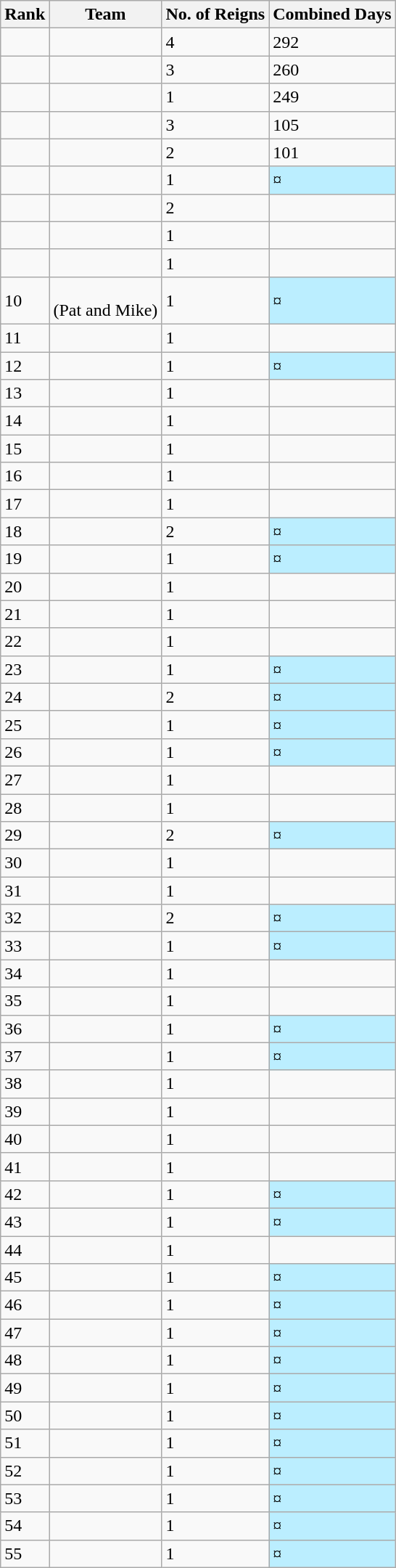<table class="wikitable sortable">
<tr>
<th>Rank</th>
<th>Team</th>
<th>No. of Reigns</th>
<th>Combined Days</th>
</tr>
<tr>
<td></td>
<td></td>
<td>4</td>
<td>292</td>
</tr>
<tr>
<td></td>
<td></td>
<td>3</td>
<td>260</td>
</tr>
<tr>
<td></td>
<td></td>
<td>1</td>
<td>249</td>
</tr>
<tr>
<td></td>
<td></td>
<td>3</td>
<td>105</td>
</tr>
<tr>
<td></td>
<td></td>
<td>2</td>
<td>101</td>
</tr>
<tr>
<td></td>
<td></td>
<td>1</td>
<td style="background-color:#bbeeff">¤</td>
</tr>
<tr>
<td></td>
<td></td>
<td>2</td>
<td></td>
</tr>
<tr>
<td></td>
<td></td>
<td>1</td>
<td></td>
</tr>
<tr>
<td></td>
<td></td>
<td>1</td>
<td></td>
</tr>
<tr>
<td>10</td>
<td><br>(Pat and Mike)</td>
<td>1</td>
<td style="background-color:#bbeeff">¤</td>
</tr>
<tr>
<td>11</td>
<td></td>
<td>1</td>
<td></td>
</tr>
<tr>
<td>12</td>
<td></td>
<td>1</td>
<td style="background-color:#bbeeff">¤</td>
</tr>
<tr>
<td>13</td>
<td></td>
<td>1</td>
<td></td>
</tr>
<tr>
<td>14</td>
<td></td>
<td>1</td>
<td></td>
</tr>
<tr>
<td>15</td>
<td></td>
<td>1</td>
<td></td>
</tr>
<tr>
<td>16</td>
<td></td>
<td>1</td>
<td></td>
</tr>
<tr>
<td>17</td>
<td></td>
<td>1</td>
<td></td>
</tr>
<tr>
<td>18</td>
<td></td>
<td>2</td>
<td style="background-color:#bbeeff">¤</td>
</tr>
<tr>
<td>19</td>
<td></td>
<td>1</td>
<td style="background-color:#bbeeff">¤</td>
</tr>
<tr>
<td>20</td>
<td></td>
<td>1</td>
<td></td>
</tr>
<tr>
<td>21</td>
<td></td>
<td>1</td>
<td></td>
</tr>
<tr>
<td>22</td>
<td></td>
<td>1</td>
<td></td>
</tr>
<tr>
<td>23</td>
<td></td>
<td>1</td>
<td style="background-color:#bbeeff">¤</td>
</tr>
<tr>
<td>24</td>
<td></td>
<td>2</td>
<td style="background-color:#bbeeff">¤</td>
</tr>
<tr>
<td>25</td>
<td></td>
<td>1</td>
<td style="background-color:#bbeeff">¤</td>
</tr>
<tr>
<td>26</td>
<td></td>
<td>1</td>
<td style="background-color:#bbeeff">¤</td>
</tr>
<tr>
<td>27</td>
<td></td>
<td>1</td>
<td></td>
</tr>
<tr>
<td>28</td>
<td></td>
<td>1</td>
<td></td>
</tr>
<tr>
<td>29</td>
<td></td>
<td>2</td>
<td style="background-color:#bbeeff">¤</td>
</tr>
<tr>
<td>30</td>
<td></td>
<td>1</td>
<td></td>
</tr>
<tr>
<td>31</td>
<td></td>
<td>1</td>
<td></td>
</tr>
<tr>
<td>32</td>
<td></td>
<td>2</td>
<td style="background-color:#bbeeff">¤</td>
</tr>
<tr>
<td>33</td>
<td></td>
<td>1</td>
<td style="background-color:#bbeeff">¤</td>
</tr>
<tr>
<td>34</td>
<td></td>
<td>1</td>
<td></td>
</tr>
<tr>
<td>35</td>
<td></td>
<td>1</td>
<td></td>
</tr>
<tr>
<td>36</td>
<td></td>
<td>1</td>
<td style="background-color:#bbeeff">¤</td>
</tr>
<tr>
<td>37</td>
<td></td>
<td>1</td>
<td style="background-color:#bbeeff">¤</td>
</tr>
<tr>
<td>38</td>
<td></td>
<td>1</td>
<td></td>
</tr>
<tr>
<td>39</td>
<td></td>
<td>1</td>
<td></td>
</tr>
<tr>
<td>40</td>
<td></td>
<td>1</td>
<td></td>
</tr>
<tr>
<td>41</td>
<td></td>
<td>1</td>
<td></td>
</tr>
<tr>
<td>42</td>
<td></td>
<td>1</td>
<td style="background-color:#bbeeff">¤</td>
</tr>
<tr>
<td>43</td>
<td></td>
<td>1</td>
<td style="background-color:#bbeeff">¤</td>
</tr>
<tr>
<td>44</td>
<td></td>
<td>1</td>
<td></td>
</tr>
<tr>
<td>45</td>
<td></td>
<td>1</td>
<td style="background-color:#bbeeff">¤</td>
</tr>
<tr>
<td>46</td>
<td></td>
<td>1</td>
<td style="background-color:#bbeeff">¤</td>
</tr>
<tr>
<td>47</td>
<td></td>
<td>1</td>
<td style="background-color:#bbeeff">¤</td>
</tr>
<tr>
<td>48</td>
<td></td>
<td>1</td>
<td style="background-color:#bbeeff">¤</td>
</tr>
<tr>
<td>49</td>
<td></td>
<td>1</td>
<td style="background-color:#bbeeff">¤</td>
</tr>
<tr>
<td>50</td>
<td></td>
<td>1</td>
<td style="background-color:#bbeeff">¤</td>
</tr>
<tr>
<td>51</td>
<td></td>
<td>1</td>
<td style="background-color:#bbeeff">¤</td>
</tr>
<tr>
<td>52</td>
<td></td>
<td>1</td>
<td style="background-color:#bbeeff">¤</td>
</tr>
<tr>
<td>53</td>
<td></td>
<td>1</td>
<td style="background-color:#bbeeff">¤</td>
</tr>
<tr>
<td>54</td>
<td></td>
<td>1</td>
<td style="background-color:#bbeeff">¤</td>
</tr>
<tr>
<td>55</td>
<td></td>
<td>1</td>
<td style="background-color:#bbeeff">¤</td>
</tr>
</table>
